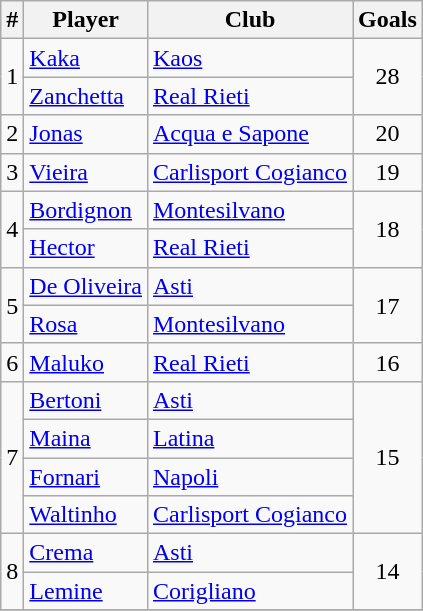<table class="wikitable sortable" style="text-align:center">
<tr>
<th>#</th>
<th>Player</th>
<th>Club</th>
<th>Goals</th>
</tr>
<tr>
<td rowspan="2">1</td>
<td align="left"><a href='#'>Kaka</a></td>
<td align="left"><a href='#'>Kaos</a></td>
<td rowspan="2">28</td>
</tr>
<tr>
<td align="left"><a href='#'>Zanchetta</a></td>
<td align="left"><a href='#'>Real Rieti</a></td>
</tr>
<tr>
<td>2</td>
<td align="left"><a href='#'>Jonas</a></td>
<td align="left"><a href='#'>Acqua e Sapone</a></td>
<td>20</td>
</tr>
<tr>
<td>3</td>
<td align="left"><a href='#'>Vieira</a></td>
<td align="left"><a href='#'>Carlisport Cogianco</a></td>
<td>19</td>
</tr>
<tr>
<td rowspan="2">4</td>
<td align="left"><a href='#'>Bordignon</a></td>
<td align="left"><a href='#'>Montesilvano</a></td>
<td rowspan="2">18</td>
</tr>
<tr>
<td align="left"><a href='#'>Hector</a></td>
<td align="left"><a href='#'>Real Rieti</a></td>
</tr>
<tr>
<td rowspan="2">5</td>
<td align="left"><a href='#'>De Oliveira</a></td>
<td align="left"><a href='#'>Asti</a></td>
<td rowspan="2">17</td>
</tr>
<tr>
<td align="left"><a href='#'>Rosa</a></td>
<td align="left"><a href='#'>Montesilvano</a></td>
</tr>
<tr>
<td>6</td>
<td align="left"><a href='#'>Maluko</a></td>
<td align="left"><a href='#'>Real Rieti</a></td>
<td>16</td>
</tr>
<tr>
<td rowspan="4">7</td>
<td align="left"><a href='#'>Bertoni</a></td>
<td align="left"><a href='#'>Asti</a></td>
<td rowspan="4">15</td>
</tr>
<tr>
<td align="left"><a href='#'>Maina</a></td>
<td align="left"><a href='#'>Latina</a></td>
</tr>
<tr>
<td align="left"><a href='#'>Fornari</a></td>
<td align="left"><a href='#'>Napoli</a></td>
</tr>
<tr>
<td align="left"><a href='#'>Waltinho</a></td>
<td align="left"><a href='#'>Carlisport Cogianco</a></td>
</tr>
<tr>
<td rowspan="2">8</td>
<td align="left"><a href='#'>Crema</a></td>
<td align="left"><a href='#'>Asti</a></td>
<td rowspan="2">14</td>
</tr>
<tr>
<td align="left"><a href='#'>Lemine</a></td>
<td align="left"><a href='#'>Corigliano</a></td>
</tr>
<tr>
</tr>
</table>
